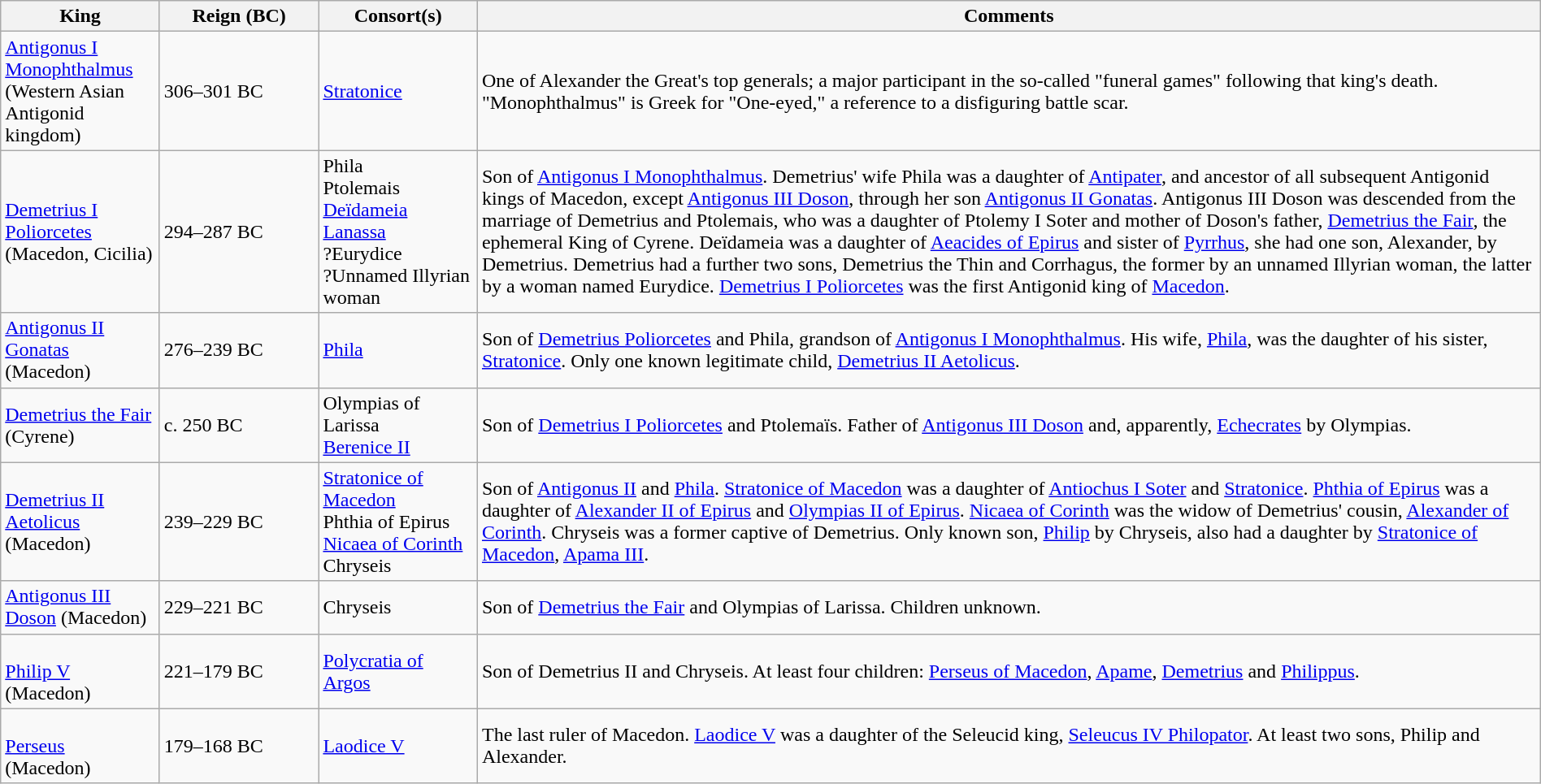<table class="wikitable" align="center"  style="margin: 1em auto 1em auto">
<tr>
<th width="123px">King</th>
<th align="center"  width="123px">Reign (BC)</th>
<th width="123px">Consort(s)</th>
<th>Comments</th>
</tr>
<tr>
<td><a href='#'>Antigonus I Monophthalmus</a> (Western Asian Antigonid kingdom)</td>
<td>306–301 BC</td>
<td><a href='#'>Stratonice</a></td>
<td>One of Alexander the Great's top generals; a major participant in the so-called "funeral games" following that king's death.<br>"Monophthalmus" is Greek for "One-eyed," a reference to a disfiguring battle scar.</td>
</tr>
<tr>
<td><a href='#'>Demetrius I Poliorcetes</a> (Macedon, Cicilia)</td>
<td>294–287 BC</td>
<td>Phila <br> Ptolemais <br> <a href='#'>Deïdameia</a> <br> <a href='#'>Lanassa</a> <br> ?Eurydice <br> ?Unnamed Illyrian woman</td>
<td>Son of <a href='#'>Antigonus I Monophthalmus</a>. Demetrius' wife Phila was a daughter of <a href='#'>Antipater</a>, and ancestor of all subsequent Antigonid kings of Macedon, except <a href='#'>Antigonus III Doson</a>, through her son <a href='#'>Antigonus II Gonatas</a>. Antigonus III Doson was descended from the marriage of Demetrius and Ptolemais, who was a daughter of Ptolemy I Soter and mother of Doson's father, <a href='#'>Demetrius the Fair</a>, the ephemeral King of Cyrene. Deïdameia was a daughter of <a href='#'>Aeacides of Epirus</a> and sister of <a href='#'>Pyrrhus</a>, she had one son, Alexander, by Demetrius. Demetrius had a further two sons, Demetrius the Thin and Corrhagus, the former by an unnamed Illyrian woman, the latter by a woman named Eurydice. <a href='#'>Demetrius I Poliorcetes</a> was the first Antigonid king of <a href='#'>Macedon</a>.</td>
</tr>
<tr>
<td><a href='#'>Antigonus II Gonatas</a> (Macedon)</td>
<td>276–239 BC</td>
<td><a href='#'>Phila</a></td>
<td>Son of <a href='#'>Demetrius Poliorcetes</a> and Phila, grandson of <a href='#'>Antigonus I Monophthalmus</a>. His wife, <a href='#'>Phila</a>, was the daughter of his sister, <a href='#'>Stratonice</a>. Only one known legitimate child, <a href='#'>Demetrius II Aetolicus</a>.</td>
</tr>
<tr>
<td><a href='#'>Demetrius the Fair</a> (Cyrene)</td>
<td>c. 250 BC</td>
<td>Olympias of Larissa <br> <a href='#'>Berenice II</a></td>
<td>Son of <a href='#'>Demetrius I Poliorcetes</a> and Ptolemaïs. Father of <a href='#'>Antigonus III Doson</a> and, apparently, <a href='#'>Echecrates</a> by Olympias.</td>
</tr>
<tr>
<td><a href='#'>Demetrius II Aetolicus</a> (Macedon)</td>
<td>239–229 BC</td>
<td><a href='#'>Stratonice of Macedon</a> <br> Phthia of Epirus <br> <a href='#'>Nicaea of Corinth</a> <br> Chryseis</td>
<td>Son of <a href='#'>Antigonus II</a> and <a href='#'>Phila</a>. <a href='#'>Stratonice of Macedon</a> was a daughter of <a href='#'>Antiochus I Soter</a> and <a href='#'>Stratonice</a>. <a href='#'>Phthia of Epirus</a> was a daughter of <a href='#'>Alexander II of Epirus</a> and <a href='#'>Olympias II of Epirus</a>. <a href='#'>Nicaea of Corinth</a> was the widow of Demetrius' cousin, <a href='#'>Alexander of Corinth</a>. Chryseis was a former captive of Demetrius. Only known son, <a href='#'>Philip</a> by Chryseis, also had a daughter by <a href='#'>Stratonice of Macedon</a>, <a href='#'>Apama III</a>.</td>
</tr>
<tr>
<td><a href='#'>Antigonus III Doson</a> (Macedon)</td>
<td>229–221 BC</td>
<td>Chryseis</td>
<td>Son of <a href='#'>Demetrius the Fair</a> and Olympias of Larissa. Children unknown.</td>
</tr>
<tr>
<td><br> <a href='#'>Philip V</a> (Macedon)</td>
<td>221–179 BC</td>
<td><a href='#'>Polycratia of Argos</a></td>
<td>Son of Demetrius II and Chryseis. At least four children: <a href='#'>Perseus of Macedon</a>, <a href='#'>Apame</a>, <a href='#'>Demetrius</a> and <a href='#'>Philippus</a>.</td>
</tr>
<tr>
<td><br> <a href='#'>Perseus</a> (Macedon)</td>
<td>179–168 BC<br></td>
<td><a href='#'>Laodice V</a></td>
<td>The last ruler of Macedon. <a href='#'>Laodice V</a> was a daughter of the Seleucid king, <a href='#'>Seleucus IV Philopator</a>. At least two sons, Philip and Alexander.</td>
</tr>
</table>
